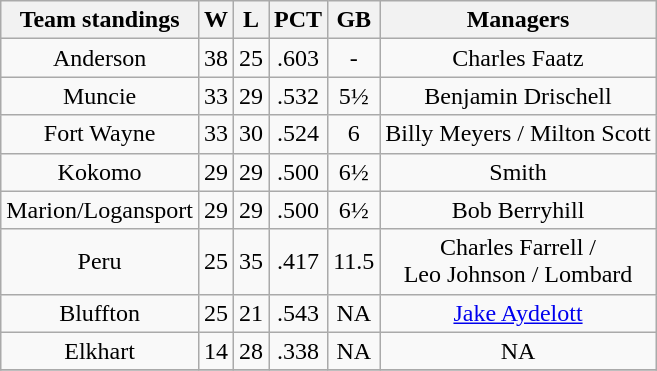<table class="wikitable">
<tr>
<th>Team standings</th>
<th>W</th>
<th>L</th>
<th>PCT</th>
<th>GB</th>
<th>Managers</th>
</tr>
<tr align=center>
<td>Anderson</td>
<td>38</td>
<td>25</td>
<td>.603</td>
<td>-</td>
<td>Charles Faatz</td>
</tr>
<tr align=center>
<td>Muncie</td>
<td>33</td>
<td>29</td>
<td>.532</td>
<td>5½</td>
<td>Benjamin Drischell</td>
</tr>
<tr align=center>
<td>Fort Wayne</td>
<td>33</td>
<td>30</td>
<td>.524</td>
<td>6</td>
<td>Billy Meyers / Milton Scott</td>
</tr>
<tr align=center>
<td>Kokomo</td>
<td>29</td>
<td>29</td>
<td>.500</td>
<td>6½</td>
<td>Smith</td>
</tr>
<tr align=center>
<td>Marion/Logansport</td>
<td>29</td>
<td>29</td>
<td>.500</td>
<td>6½</td>
<td>Bob Berryhill</td>
</tr>
<tr align=center>
<td>Peru</td>
<td>25</td>
<td>35</td>
<td>.417</td>
<td>11.5</td>
<td>Charles Farrell /<br>Leo Johnson / Lombard</td>
</tr>
<tr align=center>
<td>Bluffton</td>
<td>25</td>
<td>21</td>
<td>.543</td>
<td>NA</td>
<td><a href='#'>Jake Aydelott</a></td>
</tr>
<tr align=center>
<td>Elkhart</td>
<td>14</td>
<td>28</td>
<td>.338</td>
<td>NA</td>
<td>NA</td>
</tr>
<tr align=center>
</tr>
</table>
